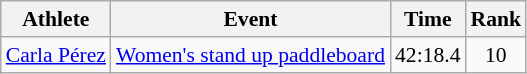<table class=wikitable style=font-size:90%;text-align:center>
<tr>
<th>Athlete</th>
<th>Event</th>
<th>Time</th>
<th>Rank</th>
</tr>
<tr>
<td align=left><a href='#'>Carla Pérez</a></td>
<td align=left><a href='#'>Women's stand up paddleboard</a></td>
<td>42:18.4</td>
<td>10</td>
</tr>
</table>
